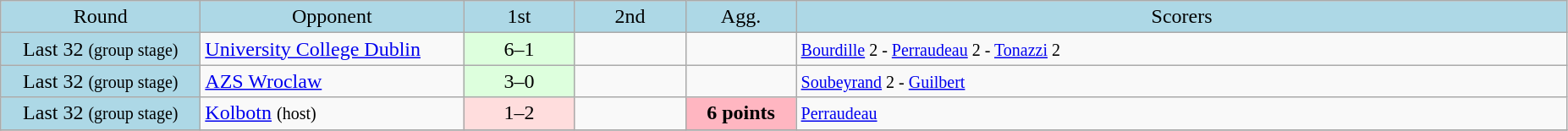<table class="wikitable" style="text-align:center">
<tr bgcolor=lightblue>
<td width=150px>Round</td>
<td width=200px>Opponent</td>
<td width=80px>1st</td>
<td width=80px>2nd</td>
<td width=80px>Agg.</td>
<td width=600px>Scorers</td>
</tr>
<tr>
<td bgcolor=lightblue>Last 32 <small>(group stage)</small></td>
<td align=left> <a href='#'>University College Dublin</a></td>
<td bgcolor="#ddffdd">6–1</td>
<td></td>
<td></td>
<td align=left><small><a href='#'>Bourdille</a> 2 - <a href='#'>Perraudeau</a> 2 - <a href='#'>Tonazzi</a> 2 </small></td>
</tr>
<tr>
<td bgcolor=lightblue>Last 32 <small>(group stage)</small></td>
<td align=left> <a href='#'>AZS Wroclaw</a></td>
<td bgcolor="#ddffdd">3–0</td>
<td></td>
<td></td>
<td align=left><small><a href='#'>Soubeyrand</a> 2 - <a href='#'>Guilbert</a></small></td>
</tr>
<tr>
<td bgcolor=lightblue>Last 32 <small>(group stage)</small></td>
<td align=left> <a href='#'>Kolbotn</a> <small>(host)</small></td>
<td bgcolor="#ffdddd">1–2</td>
<td></td>
<td bgcolor=lightpink><strong>6 points</strong></td>
<td align=left><small><a href='#'>Perraudeau</a></small></td>
</tr>
<tr>
</tr>
</table>
